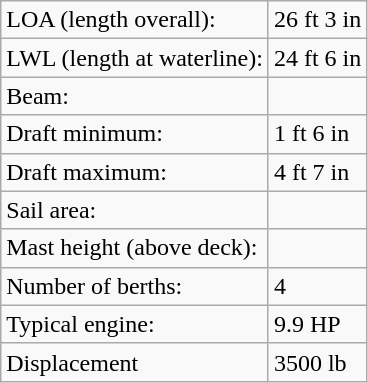<table class="wikitable">
<tr>
<td>LOA (length overall):</td>
<td>26 ft 3 in</td>
</tr>
<tr>
<td>LWL (length at waterline):</td>
<td>24 ft 6 in</td>
</tr>
<tr>
<td>Beam:</td>
<td></td>
</tr>
<tr>
<td>Draft minimum:</td>
<td>1 ft 6 in</td>
</tr>
<tr>
<td>Draft maximum:</td>
<td>4 ft 7 in</td>
</tr>
<tr>
<td>Sail area:</td>
<td></td>
</tr>
<tr>
<td>Mast height (above deck):</td>
<td></td>
</tr>
<tr>
<td>Number of berths:</td>
<td>4</td>
</tr>
<tr>
<td>Typical engine:</td>
<td>9.9 HP</td>
</tr>
<tr>
<td>Displacement</td>
<td>3500 lb</td>
</tr>
</table>
